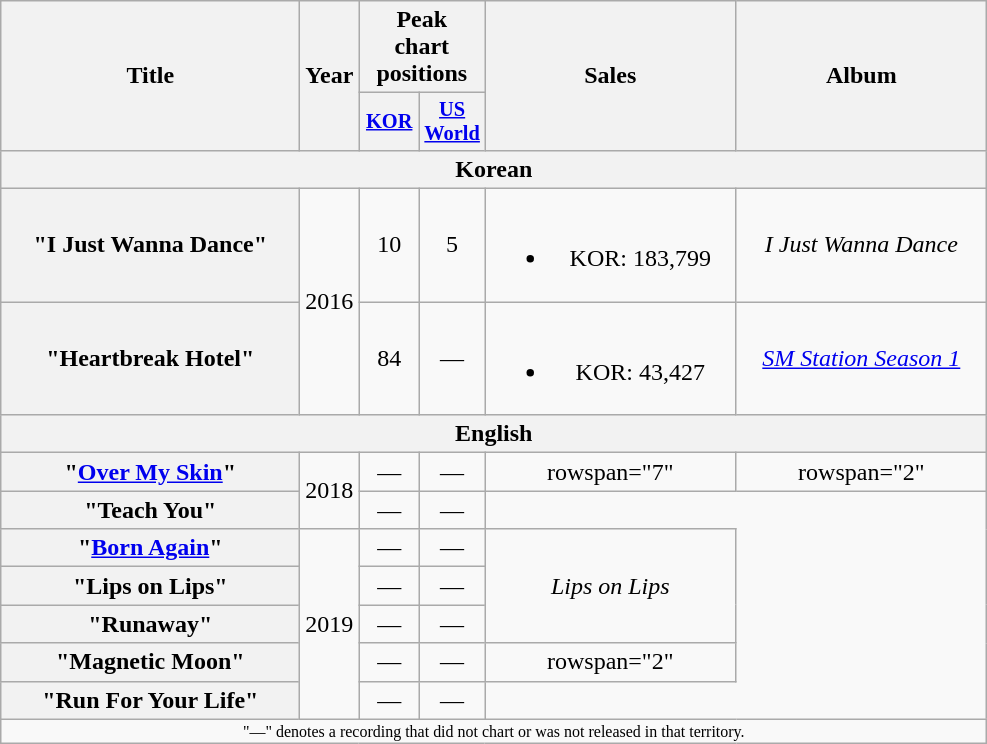<table class="wikitable plainrowheaders" style="text-align:center;">
<tr>
<th rowspan="2" style="width:12em;">Title</th>
<th rowspan="2" style="width:2em;">Year</th>
<th colspan="2">Peak<br>chart<br>positions</th>
<th rowspan="2" style="width:10em;">Sales</th>
<th rowspan="2" style="width:10em;">Album</th>
</tr>
<tr>
<th scope="col" style="width:2.5em;font-size:85%;"><a href='#'>KOR</a><br></th>
<th scope="col" style="width:1em;font-size:85%;"><a href='#'>US World</a><br></th>
</tr>
<tr>
<th colspan="6">Korean</th>
</tr>
<tr>
<th scope=row>"I Just Wanna Dance"</th>
<td rowspan="2">2016</td>
<td>10</td>
<td>5</td>
<td><br><ul><li>KOR: 183,799</li></ul></td>
<td><em>I Just Wanna Dance</em></td>
</tr>
<tr>
<th scope=row>"Heartbreak Hotel"<br></th>
<td>84</td>
<td>—</td>
<td><br><ul><li>KOR: 43,427</li></ul></td>
<td><em><a href='#'>SM Station Season 1</a></em></td>
</tr>
<tr>
<th colspan="6">English</th>
</tr>
<tr>
<th scope=row>"<a href='#'>Over My Skin</a>"</th>
<td rowspan="2">2018</td>
<td>—</td>
<td>—</td>
<td>rowspan="7" </td>
<td>rowspan="2" </td>
</tr>
<tr>
<th scope=row>"Teach You"</th>
<td>—</td>
<td>—</td>
</tr>
<tr>
<th scope=row>"<a href='#'>Born Again</a>"</th>
<td rowspan="5">2019</td>
<td>—</td>
<td>—</td>
<td rowspan="3"><em>Lips on Lips</em></td>
</tr>
<tr>
<th scope=row>"Lips on Lips"</th>
<td>—</td>
<td>—</td>
</tr>
<tr>
<th scope=row>"Runaway"<br></th>
<td>—</td>
<td>—</td>
</tr>
<tr>
<th scope=row>"Magnetic Moon"</th>
<td>—</td>
<td>—</td>
<td>rowspan="2" </td>
</tr>
<tr>
<th scope=row>"Run For Your Life"</th>
<td>—</td>
<td>—</td>
</tr>
<tr>
<td colspan="6" style="font-size:8pt">"—" denotes a recording that did not chart or was not released in that territory.</td>
</tr>
</table>
